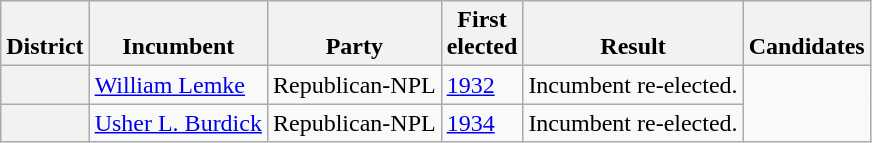<table class=wikitable>
<tr valign=bottom>
<th>District</th>
<th>Incumbent</th>
<th>Party</th>
<th>First<br>elected</th>
<th>Result</th>
<th>Candidates</th>
</tr>
<tr>
<th></th>
<td><a href='#'>William Lemke</a></td>
<td>Republican-NPL</td>
<td><a href='#'>1932</a></td>
<td>Incumbent re-elected.</td>
<td rowspan=2 nowrap></td>
</tr>
<tr>
<th></th>
<td><a href='#'>Usher L. Burdick</a></td>
<td>Republican-NPL</td>
<td><a href='#'>1934</a></td>
<td>Incumbent re-elected.</td>
</tr>
</table>
